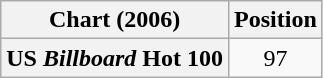<table class="wikitable plainrowheaders" style="text-align:center">
<tr>
<th>Chart (2006)</th>
<th>Position</th>
</tr>
<tr>
<th scope="row">US <em>Billboard</em> Hot 100</th>
<td>97</td>
</tr>
</table>
